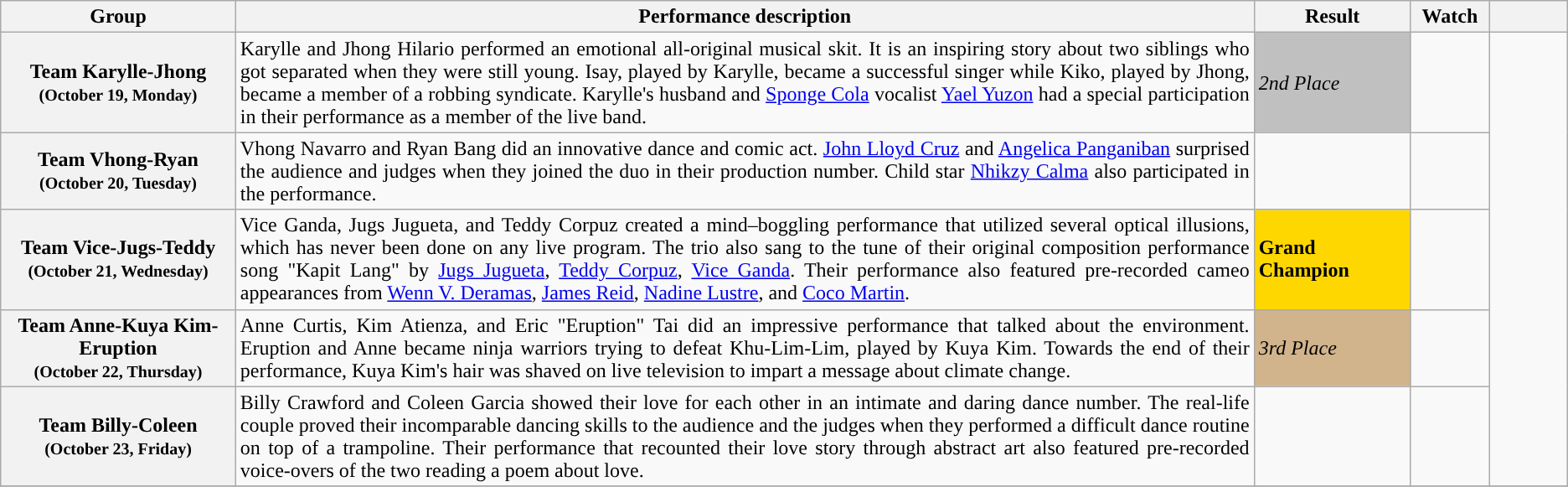<table class="wikitable style="text-align:center; font-size:90%; line-height:18px; width:100%">
<tr>
<th width="15%">Group</th>
<th width="65%">Performance description</th>
<th width="10%">Result</th>
<th width="5%">Watch</th>
<th width="5%"></th>
</tr>
<tr>
<th>Team Karylle-Jhong<br><small>(October 19, Monday)</small></th>
<td align="justify">Karylle and Jhong Hilario performed an emotional all-original musical skit. It is an inspiring story about two siblings who got separated when they were still young. Isay, played by Karylle, became a successful singer while Kiko, played by Jhong, became a member of a robbing syndicate. Karylle's husband and <a href='#'>Sponge Cola</a> vocalist <a href='#'>Yael Yuzon</a> had a special participation in their performance as a member of the live band.</td>
<td style="background:silver"><em>2nd Place</em></td>
<td><br></td>
<td rowspan="5" style="text-align:center;"></td>
</tr>
<tr>
<th>Team Vhong-Ryan<br><small>(October 20, Tuesday)</small></th>
<td align="justify">Vhong Navarro and Ryan Bang did an innovative dance and comic act. <a href='#'>John Lloyd Cruz</a> and <a href='#'>Angelica Panganiban</a> surprised the audience and judges when they joined the duo in their production number. Child star <a href='#'>Nhikzy Calma</a> also participated in the performance.</td>
<td></td>
<td></td>
</tr>
<tr>
<th>Team Vice-Jugs-Teddy<br><small>(October 21, Wednesday)</small></th>
<td align="justify">Vice Ganda, Jugs Jugueta, and Teddy Corpuz created a mind–boggling performance that utilized several optical illusions, which has never been done on any live program. The trio also sang to the tune of their original composition performance song "Kapit Lang" by <a href='#'>Jugs Jugueta</a>, <a href='#'>Teddy Corpuz</a>, <a href='#'>Vice Ganda</a>. Their performance also featured pre-recorded cameo appearances from <a href='#'>Wenn V. Deramas</a>, <a href='#'>James Reid</a>, <a href='#'>Nadine Lustre</a>, and <a href='#'>Coco Martin</a>.</td>
<td style="background:gold"><strong>Grand Champion</strong></td>
<td></td>
</tr>
<tr>
<th>Team Anne-Kuya Kim-Eruption<br><small>(October 22, Thursday)</small></th>
<td align="justify">Anne Curtis, Kim Atienza, and Eric "Eruption" Tai did an impressive performance that talked about the environment. Eruption and Anne became ninja warriors trying to defeat Khu-Lim-Lim, played by Kuya Kim. Towards the end of their performance, Kuya Kim's hair was shaved on live television to impart a message about climate change.</td>
<td style="background:tan"><em>3rd Place</em></td>
<td></td>
</tr>
<tr>
<th>Team Billy-Coleen<br><small>(October 23, Friday)</small></th>
<td align="justify">Billy Crawford and Coleen Garcia showed their love for each other in an intimate and daring dance number. The real-life couple proved their incomparable dancing skills to the audience and the judges when they performed a difficult dance routine on top of a trampoline. Their performance that recounted their love story through abstract art also featured pre-recorded voice-overs of the two reading a poem about love.</td>
<td></td>
<td></td>
</tr>
<tr>
</tr>
</table>
